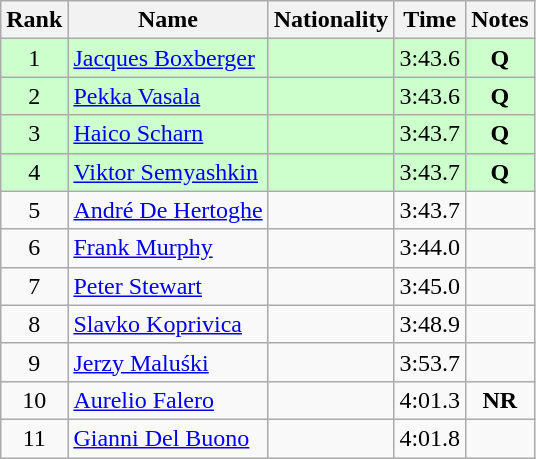<table class="wikitable sortable" style="text-align:center">
<tr>
<th>Rank</th>
<th>Name</th>
<th>Nationality</th>
<th>Time</th>
<th>Notes</th>
</tr>
<tr bgcolor=ccffcc>
<td>1</td>
<td align=left><a href='#'>Jacques Boxberger</a></td>
<td align=left></td>
<td>3:43.6</td>
<td><strong>Q</strong></td>
</tr>
<tr bgcolor=ccffcc>
<td>2</td>
<td align=left><a href='#'>Pekka Vasala</a></td>
<td align=left></td>
<td>3:43.6</td>
<td><strong>Q</strong></td>
</tr>
<tr bgcolor=ccffcc>
<td>3</td>
<td align=left><a href='#'>Haico Scharn</a></td>
<td align=left></td>
<td>3:43.7</td>
<td><strong>Q</strong></td>
</tr>
<tr bgcolor=ccffcc>
<td>4</td>
<td align=left><a href='#'>Viktor Semyashkin</a></td>
<td align=left></td>
<td>3:43.7</td>
<td><strong>Q</strong></td>
</tr>
<tr>
<td>5</td>
<td align=left><a href='#'>André De Hertoghe</a></td>
<td align=left></td>
<td>3:43.7</td>
<td></td>
</tr>
<tr>
<td>6</td>
<td align=left><a href='#'>Frank Murphy</a></td>
<td align=left></td>
<td>3:44.0</td>
<td></td>
</tr>
<tr>
<td>7</td>
<td align=left><a href='#'>Peter Stewart</a></td>
<td align=left></td>
<td>3:45.0</td>
<td></td>
</tr>
<tr>
<td>8</td>
<td align=left><a href='#'>Slavko Koprivica</a></td>
<td align=left></td>
<td>3:48.9</td>
<td></td>
</tr>
<tr>
<td>9</td>
<td align=left><a href='#'>Jerzy Maluśki</a></td>
<td align=left></td>
<td>3:53.7</td>
<td></td>
</tr>
<tr>
<td>10</td>
<td align=left><a href='#'>Aurelio Falero</a></td>
<td align=left></td>
<td>4:01.3</td>
<td><strong>NR</strong></td>
</tr>
<tr>
<td>11</td>
<td align=left><a href='#'>Gianni Del Buono</a></td>
<td align=left></td>
<td>4:01.8</td>
<td></td>
</tr>
</table>
